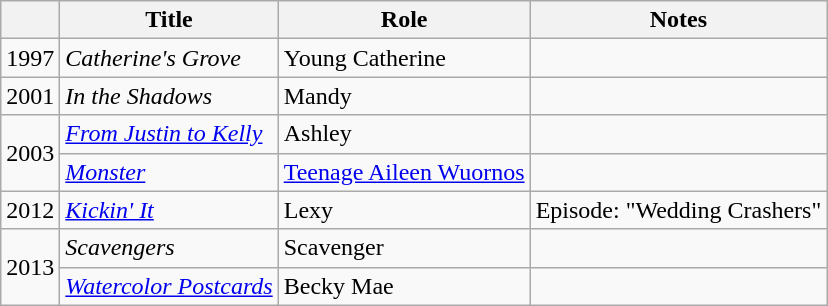<table class=wikitable>
<tr>
<th></th>
<th>Title</th>
<th>Role</th>
<th>Notes</th>
</tr>
<tr>
<td>1997</td>
<td><em>Catherine's Grove</em></td>
<td>Young Catherine</td>
<td></td>
</tr>
<tr>
<td>2001</td>
<td><em>In the Shadows</em></td>
<td>Mandy</td>
<td></td>
</tr>
<tr>
<td rowspan=2>2003</td>
<td><em><a href='#'>From Justin to Kelly</a></em></td>
<td>Ashley</td>
<td></td>
</tr>
<tr>
<td><em><a href='#'>Monster</a></em></td>
<td><a href='#'>Teenage Aileen Wuornos</a></td>
<td></td>
</tr>
<tr>
<td>2012</td>
<td><em><a href='#'>Kickin' It</a></em></td>
<td>Lexy</td>
<td>Episode: "Wedding Crashers"</td>
</tr>
<tr>
<td rowspan=2>2013</td>
<td><em>Scavengers</em></td>
<td>Scavenger</td>
<td></td>
</tr>
<tr>
<td><em><a href='#'>Watercolor Postcards</a></em></td>
<td>Becky Mae</td>
<td></td>
</tr>
</table>
